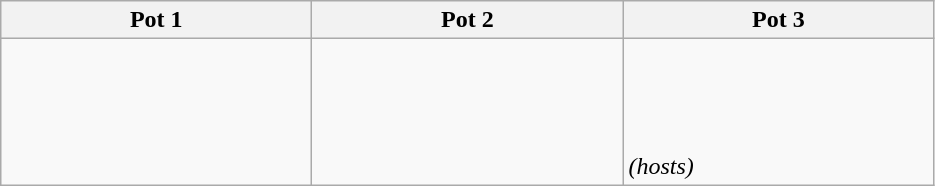<table class="wikitable">
<tr>
<th width=200px>Pot 1</th>
<th width=200px>Pot 2</th>
<th width=200px>Pot 3</th>
</tr>
<tr>
<td><br> <br>
 <br>
 <br>
</td>
<td><br> <br>
 <br>
 <br>
</td>
<td><br> <br>
 <br>
 <br>
 <em>(hosts)</em> <br>
</td>
</tr>
</table>
